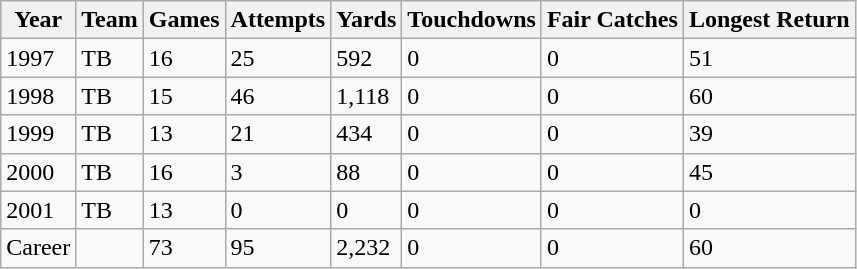<table class="wikitable">
<tr>
<th>Year</th>
<th>Team</th>
<th>Games</th>
<th>Attempts</th>
<th>Yards</th>
<th>Touchdowns</th>
<th>Fair Catches</th>
<th>Longest Return</th>
</tr>
<tr>
<td>1997</td>
<td>TB</td>
<td>16</td>
<td>25</td>
<td>592</td>
<td>0</td>
<td>0</td>
<td>51</td>
</tr>
<tr>
<td>1998</td>
<td>TB</td>
<td>15</td>
<td>46</td>
<td>1,118</td>
<td>0</td>
<td>0</td>
<td>60</td>
</tr>
<tr>
<td>1999</td>
<td>TB</td>
<td>13</td>
<td>21</td>
<td>434</td>
<td>0</td>
<td>0</td>
<td>39</td>
</tr>
<tr>
<td>2000</td>
<td>TB</td>
<td>16</td>
<td>3</td>
<td>88</td>
<td>0</td>
<td>0</td>
<td>45</td>
</tr>
<tr>
<td>2001</td>
<td>TB</td>
<td>13</td>
<td>0</td>
<td>0</td>
<td>0</td>
<td>0</td>
<td>0</td>
</tr>
<tr>
<td>Career</td>
<td></td>
<td>73</td>
<td>95</td>
<td>2,232</td>
<td>0</td>
<td>0</td>
<td>60</td>
</tr>
</table>
